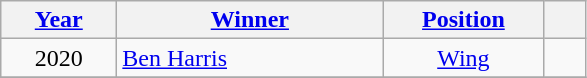<table class="wikitable">
<tr>
<th width=70><a href='#'>Year</a></th>
<th width=170><a href='#'>Winner</a></th>
<th width=100><a href='#'>Position</a></th>
<th width=20></th>
</tr>
<tr>
<td align=center>2020</td>
<td> <a href='#'>Ben Harris</a></td>
<td align=center><a href='#'>Wing</a></td>
<td align=center></td>
</tr>
<tr>
</tr>
</table>
